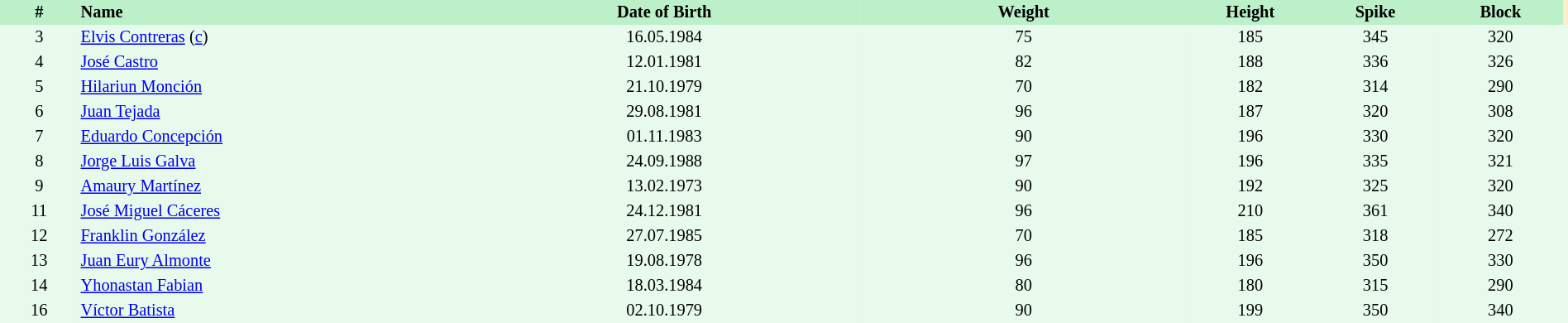<table border=0 cellpadding=2 cellspacing=0  |- bgcolor=#FFECCE style="text-align:center; font-size:85%;" width=100%>
<tr bgcolor=#BBF0C9>
<th width=5%>#</th>
<th width=25% align=left>Name</th>
<th width=25%>Date of Birth</th>
<th width=21%>Weight</th>
<th width=8%>Height</th>
<th width=8%>Spike</th>
<th width=8%>Block</th>
</tr>
<tr bgcolor=#E7FAEC>
<td>3</td>
<td align=left><a href='#'>Elvis Contreras</a> (<a href='#'>c</a>)</td>
<td>16.05.1984</td>
<td>75</td>
<td>185</td>
<td>345</td>
<td>320</td>
<td></td>
</tr>
<tr bgcolor=#E7FAEC>
<td>4</td>
<td align=left><a href='#'>José Castro</a></td>
<td>12.01.1981</td>
<td>82</td>
<td>188</td>
<td>336</td>
<td>326</td>
<td></td>
</tr>
<tr bgcolor=#E7FAEC>
<td>5</td>
<td align=left><a href='#'>Hilariun Monción</a></td>
<td>21.10.1979</td>
<td>70</td>
<td>182</td>
<td>314</td>
<td>290</td>
<td></td>
</tr>
<tr bgcolor=#E7FAEC>
<td>6</td>
<td align=left><a href='#'>Juan Tejada</a></td>
<td>29.08.1981</td>
<td>96</td>
<td>187</td>
<td>320</td>
<td>308</td>
<td></td>
</tr>
<tr bgcolor=#E7FAEC>
<td>7</td>
<td align=left><a href='#'>Eduardo Concepción</a></td>
<td>01.11.1983</td>
<td>90</td>
<td>196</td>
<td>330</td>
<td>320</td>
<td></td>
</tr>
<tr bgcolor=#E7FAEC>
<td>8</td>
<td align=left><a href='#'>Jorge Luis Galva</a></td>
<td>24.09.1988</td>
<td>97</td>
<td>196</td>
<td>335</td>
<td>321</td>
<td></td>
</tr>
<tr bgcolor=#E7FAEC>
<td>9</td>
<td align=left><a href='#'>Amaury Martínez</a></td>
<td>13.02.1973</td>
<td>90</td>
<td>192</td>
<td>325</td>
<td>320</td>
<td></td>
</tr>
<tr bgcolor=#E7FAEC>
<td>11</td>
<td align=left><a href='#'>José Miguel Cáceres</a></td>
<td>24.12.1981</td>
<td>96</td>
<td>210</td>
<td>361</td>
<td>340</td>
<td></td>
</tr>
<tr bgcolor=#E7FAEC>
<td>12</td>
<td align=left><a href='#'>Franklin González</a></td>
<td>27.07.1985</td>
<td>70</td>
<td>185</td>
<td>318</td>
<td>272</td>
<td></td>
</tr>
<tr bgcolor=#E7FAEC>
<td>13</td>
<td align=left><a href='#'>Juan Eury Almonte</a></td>
<td>19.08.1978</td>
<td>96</td>
<td>196</td>
<td>350</td>
<td>330</td>
<td></td>
</tr>
<tr bgcolor=#E7FAEC>
<td>14</td>
<td align=left><a href='#'>Yhonastan Fabian</a></td>
<td>18.03.1984</td>
<td>80</td>
<td>180</td>
<td>315</td>
<td>290</td>
<td></td>
</tr>
<tr bgcolor=#E7FAEC>
<td>16</td>
<td align=left><a href='#'>Víctor Batista</a></td>
<td>02.10.1979</td>
<td>90</td>
<td>199</td>
<td>350</td>
<td>340</td>
<td></td>
</tr>
</table>
